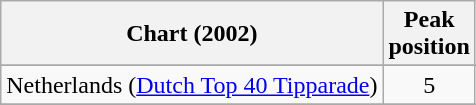<table class="wikitable sortable">
<tr>
<th>Chart (2002)</th>
<th>Peak<br>position</th>
</tr>
<tr>
</tr>
<tr>
</tr>
<tr>
</tr>
<tr>
<td>Netherlands (<a href='#'>Dutch Top 40 Tipparade</a>)</td>
<td align="center">5</td>
</tr>
<tr>
</tr>
<tr>
</tr>
<tr>
</tr>
<tr>
</tr>
<tr>
</tr>
<tr>
</tr>
<tr>
</tr>
<tr>
</tr>
</table>
